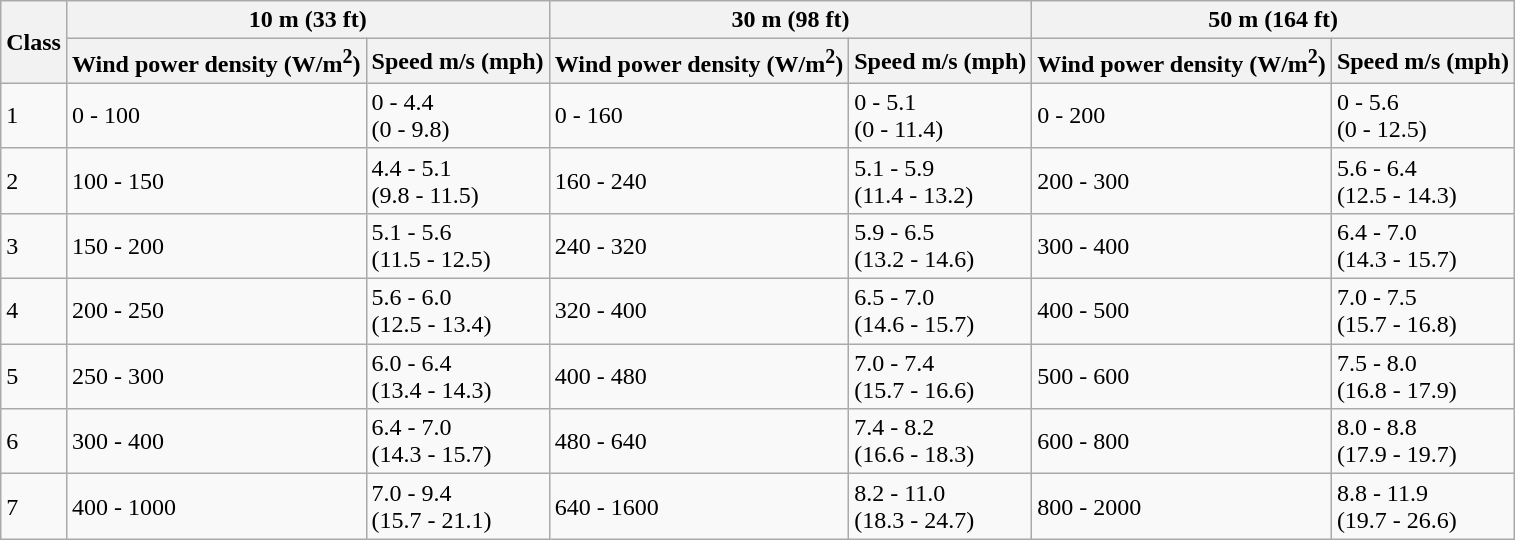<table class="wikitable" border="1">
<tr>
<th rowspan=2>Class</th>
<th colspan=2>10 m (33 ft)</th>
<th colspan=2>30 m (98 ft)</th>
<th colspan=2>50 m (164 ft)</th>
</tr>
<tr>
<th>Wind power density (W/m<sup>2</sup>)</th>
<th>Speed m/s (mph)</th>
<th>Wind power density (W/m<sup>2</sup>)</th>
<th>Speed m/s (mph)</th>
<th>Wind power density (W/m<sup>2</sup>)</th>
<th>Speed m/s (mph)</th>
</tr>
<tr>
<td>1</td>
<td>0 - 100</td>
<td>0 - 4.4<br>(0 - 9.8)</td>
<td>0 - 160</td>
<td>0 - 5.1<br>(0 - 11.4)</td>
<td>0 - 200</td>
<td>0 - 5.6<br>(0 - 12.5)</td>
</tr>
<tr>
<td>2</td>
<td>100 - 150</td>
<td>4.4 - 5.1<br>(9.8 - 11.5)</td>
<td>160 - 240</td>
<td>5.1 - 5.9<br>(11.4 - 13.2)</td>
<td>200 - 300</td>
<td>5.6 - 6.4<br>(12.5 - 14.3)</td>
</tr>
<tr>
<td>3</td>
<td>150 - 200</td>
<td>5.1 - 5.6<br>(11.5 - 12.5)</td>
<td>240 - 320</td>
<td>5.9 - 6.5<br>(13.2 - 14.6)</td>
<td>300 - 400</td>
<td>6.4 - 7.0<br>(14.3 - 15.7)</td>
</tr>
<tr>
<td>4</td>
<td>200 - 250</td>
<td>5.6 - 6.0<br>(12.5 - 13.4)</td>
<td>320 - 400</td>
<td>6.5 - 7.0<br>(14.6 - 15.7)</td>
<td>400 - 500</td>
<td>7.0 - 7.5<br>(15.7 - 16.8)</td>
</tr>
<tr>
<td>5</td>
<td>250 - 300</td>
<td>6.0 - 6.4<br>(13.4 - 14.3)</td>
<td>400 - 480</td>
<td>7.0 - 7.4<br>(15.7 - 16.6)</td>
<td>500 - 600</td>
<td>7.5 - 8.0<br>(16.8 - 17.9)</td>
</tr>
<tr>
<td>6</td>
<td>300 - 400</td>
<td>6.4 - 7.0<br>(14.3 - 15.7)</td>
<td>480 - 640</td>
<td>7.4 - 8.2<br>(16.6 - 18.3)</td>
<td>600 - 800</td>
<td>8.0 - 8.8<br>(17.9 - 19.7)</td>
</tr>
<tr>
<td>7</td>
<td>400 - 1000</td>
<td>7.0 - 9.4<br>(15.7 - 21.1)</td>
<td>640 - 1600</td>
<td>8.2 - 11.0<br>(18.3 - 24.7)</td>
<td>800 - 2000</td>
<td>8.8 - 11.9<br>(19.7 - 26.6)</td>
</tr>
</table>
